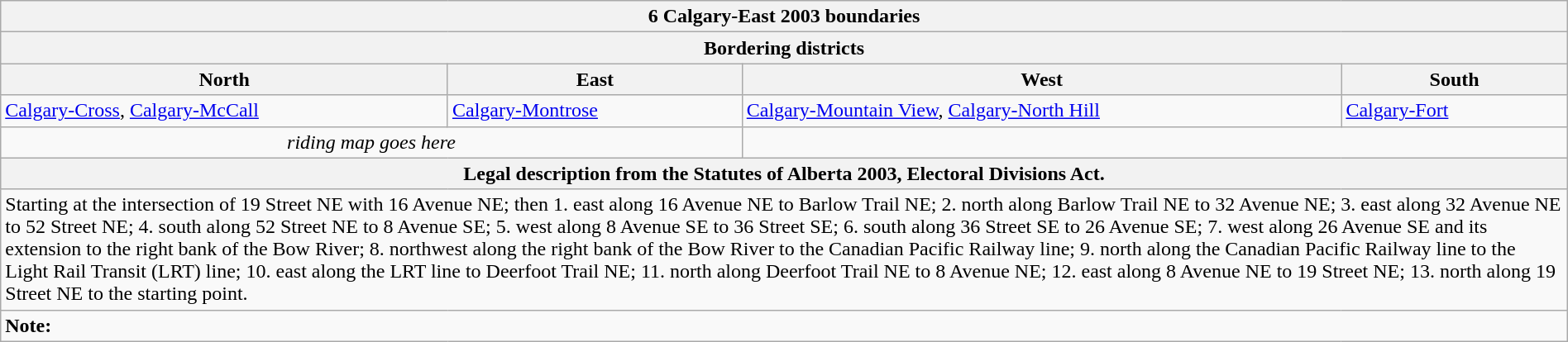<table class="wikitable collapsible collapsed" style="width:100%;">
<tr>
<th colspan=4>6 Calgary-East 2003 boundaries</th>
</tr>
<tr>
<th colspan=4>Bordering districts</th>
</tr>
<tr>
<th>North</th>
<th>East</th>
<th>West</th>
<th>South</th>
</tr>
<tr>
<td><a href='#'>Calgary-Cross</a>, <a href='#'>Calgary-McCall</a></td>
<td><a href='#'>Calgary-Montrose</a></td>
<td><a href='#'>Calgary-Mountain View</a>, <a href='#'>Calgary-North Hill</a></td>
<td><a href='#'>Calgary-Fort</a></td>
</tr>
<tr>
<td colspan=2 align=center><em>riding map goes here</em></td>
<td colspan=2 align=center></td>
</tr>
<tr>
<th colspan=4>Legal description from the Statutes of Alberta 2003, Electoral Divisions Act.</th>
</tr>
<tr>
<td colspan=4>Starting at the intersection of 19 Street NE with 16 Avenue NE; then 1. east along 16 Avenue NE to Barlow Trail NE; 2. north along Barlow Trail NE to 32 Avenue NE; 3. east along 32 Avenue NE to 52 Street NE; 4. south along 52 Street NE to 8 Avenue SE; 5. west along 8 Avenue SE to 36 Street SE; 6. south along 36 Street SE to 26 Avenue SE; 7. west along 26 Avenue SE and its extension to the right bank of the Bow River; 8. northwest along the right bank of the Bow River to the Canadian Pacific Railway line; 9. north along the Canadian Pacific Railway line to the Light Rail Transit (LRT) line; 10. east along the LRT line to Deerfoot Trail NE; 11. north along Deerfoot Trail NE to 8 Avenue NE; 12. east along 8 Avenue NE to 19 Street NE; 13. north along 19 Street NE to the starting point.</td>
</tr>
<tr>
<td colspan=4><strong>Note:</strong></td>
</tr>
</table>
